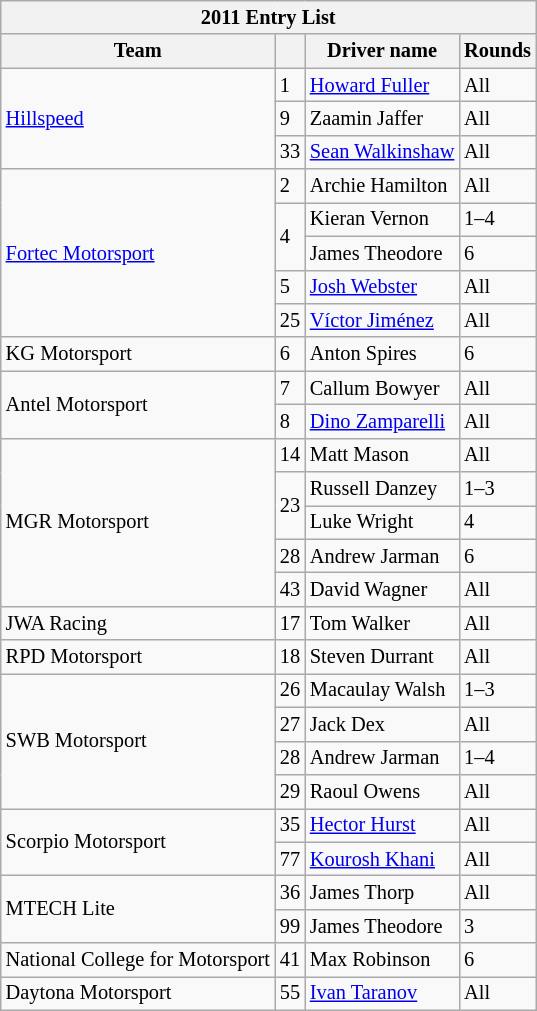<table class="wikitable" style="font-size: 85%;">
<tr>
<th colspan=4>2011 Entry List</th>
</tr>
<tr>
<th>Team</th>
<th></th>
<th>Driver name</th>
<th>Rounds</th>
</tr>
<tr>
<td rowspan=3><a href='#'>Hillspeed</a></td>
<td>1</td>
<td> <a href='#'>Howard Fuller</a></td>
<td>All</td>
</tr>
<tr>
<td>9</td>
<td> Zaamin Jaffer</td>
<td>All</td>
</tr>
<tr>
<td>33</td>
<td> <a href='#'>Sean Walkinshaw</a></td>
<td>All</td>
</tr>
<tr>
<td rowspan=5><a href='#'>Fortec Motorsport</a></td>
<td>2</td>
<td> Archie Hamilton</td>
<td>All</td>
</tr>
<tr>
<td rowspan=2>4</td>
<td> Kieran Vernon</td>
<td>1–4</td>
</tr>
<tr>
<td> James Theodore</td>
<td>6</td>
</tr>
<tr>
<td>5</td>
<td> <a href='#'>Josh Webster</a></td>
<td>All</td>
</tr>
<tr>
<td>25</td>
<td> <a href='#'>Víctor Jiménez</a></td>
<td>All</td>
</tr>
<tr>
<td>KG Motorsport</td>
<td>6</td>
<td> Anton Spires</td>
<td>6</td>
</tr>
<tr>
<td rowspan=2>Antel Motorsport</td>
<td>7</td>
<td> Callum Bowyer</td>
<td>All</td>
</tr>
<tr>
<td>8</td>
<td> <a href='#'>Dino Zamparelli</a></td>
<td>All</td>
</tr>
<tr>
<td rowspan=5>MGR Motorsport</td>
<td>14</td>
<td> Matt Mason</td>
<td>All</td>
</tr>
<tr>
<td rowspan=2>23</td>
<td> Russell Danzey</td>
<td>1–3</td>
</tr>
<tr>
<td> Luke Wright</td>
<td>4</td>
</tr>
<tr>
<td>28</td>
<td> Andrew Jarman</td>
<td>6</td>
</tr>
<tr>
<td>43</td>
<td> David Wagner</td>
<td>All</td>
</tr>
<tr>
<td>JWA Racing</td>
<td>17</td>
<td> Tom Walker</td>
<td>All</td>
</tr>
<tr>
<td>RPD Motorsport</td>
<td>18</td>
<td> Steven Durrant</td>
<td>All</td>
</tr>
<tr>
<td rowspan=4>SWB Motorsport</td>
<td>26</td>
<td> Macaulay Walsh</td>
<td>1–3</td>
</tr>
<tr>
<td>27</td>
<td> Jack Dex</td>
<td>All</td>
</tr>
<tr>
<td>28</td>
<td> Andrew Jarman</td>
<td>1–4</td>
</tr>
<tr>
<td>29</td>
<td> Raoul Owens</td>
<td>All</td>
</tr>
<tr>
<td rowspan=2>Scorpio Motorsport</td>
<td>35</td>
<td> <a href='#'>Hector Hurst</a></td>
<td>All</td>
</tr>
<tr>
<td>77</td>
<td> <a href='#'>Kourosh Khani</a></td>
<td>All</td>
</tr>
<tr>
<td rowspan=2>MTECH Lite</td>
<td>36</td>
<td> James Thorp</td>
<td>All</td>
</tr>
<tr>
<td>99</td>
<td> James Theodore</td>
<td>3</td>
</tr>
<tr>
<td>National College for Motorsport</td>
<td>41</td>
<td> Max Robinson</td>
<td>6</td>
</tr>
<tr>
<td>Daytona Motorsport</td>
<td>55</td>
<td> <a href='#'>Ivan Taranov</a></td>
<td>All</td>
</tr>
</table>
